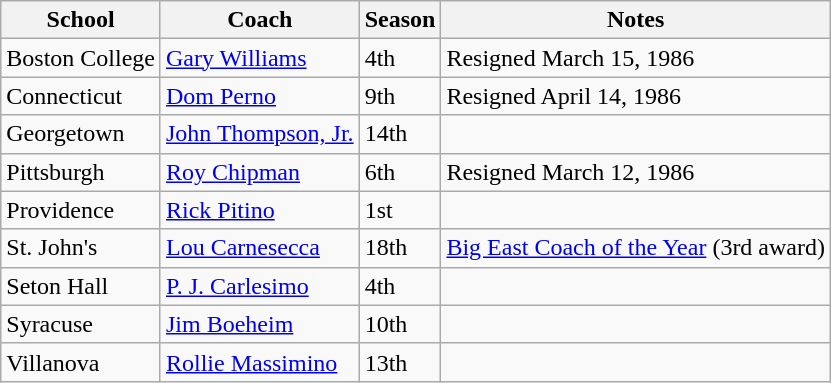<table class="wikitable">
<tr>
<th>School</th>
<th>Coach</th>
<th>Season</th>
<th>Notes</th>
</tr>
<tr>
<td>Boston College</td>
<td><a href='#'>Gary Williams</a></td>
<td>4th</td>
<td>Resigned March 15, 1986</td>
</tr>
<tr>
<td>Connecticut</td>
<td><a href='#'>Dom Perno</a></td>
<td>9th</td>
<td>Resigned April 14, 1986</td>
</tr>
<tr>
<td>Georgetown</td>
<td><a href='#'>John Thompson, Jr.</a></td>
<td>14th</td>
<td></td>
</tr>
<tr>
<td>Pittsburgh</td>
<td><a href='#'>Roy Chipman</a></td>
<td>6th</td>
<td>Resigned March 12, 1986</td>
</tr>
<tr>
<td>Providence</td>
<td><a href='#'>Rick Pitino</a></td>
<td>1st</td>
<td></td>
</tr>
<tr>
<td>St. John's</td>
<td><a href='#'>Lou Carnesecca</a></td>
<td>18th</td>
<td><a href='#'>Big East Coach of the Year</a> (3rd award)</td>
</tr>
<tr>
<td>Seton Hall</td>
<td><a href='#'>P. J. Carlesimo</a></td>
<td>4th</td>
<td></td>
</tr>
<tr>
<td>Syracuse</td>
<td><a href='#'>Jim Boeheim</a></td>
<td>10th</td>
<td></td>
</tr>
<tr>
<td>Villanova</td>
<td><a href='#'>Rollie Massimino</a></td>
<td>13th</td>
<td></td>
</tr>
</table>
